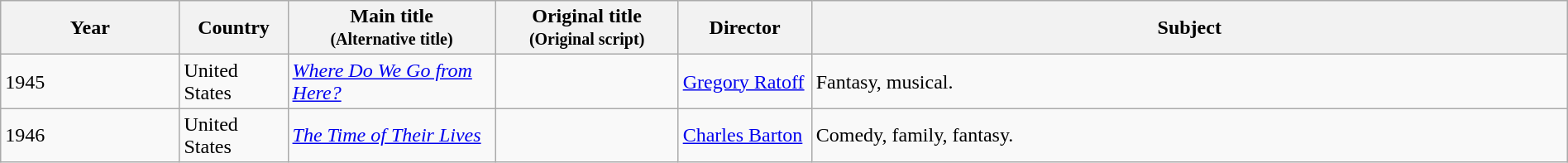<table class="wikitable sortable" style="width:100%;">
<tr>
<th>Year</th>
<th width= 80>Country</th>
<th class="unsortable" style="width:160px;">Main title<br><small>(Alternative title)</small></th>
<th class="unsortable" style="width:140px;">Original title<br><small>(Original script)</small></th>
<th width=100>Director</th>
<th class="unsortable">Subject</th>
</tr>
<tr>
<td>1945</td>
<td>United States</td>
<td><em><a href='#'>Where Do We Go from Here?</a></em></td>
<td></td>
<td><a href='#'>Gregory Ratoff</a></td>
<td>Fantasy, musical.</td>
</tr>
<tr>
<td>1946</td>
<td>United States</td>
<td><em><a href='#'>The Time of Their Lives</a></em></td>
<td></td>
<td><a href='#'>Charles Barton</a></td>
<td>Comedy, family, fantasy.</td>
</tr>
</table>
